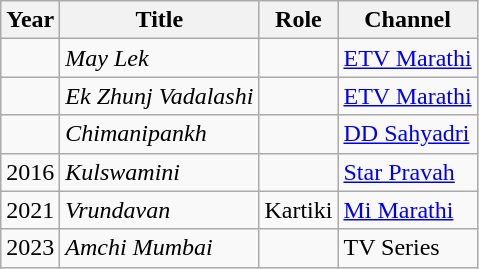<table class="wikitable">
<tr>
<th>Year</th>
<th>Title</th>
<th>Role</th>
<th>Channel</th>
</tr>
<tr>
<td></td>
<td><em>May Lek</em></td>
<td></td>
<td><a href='#'>ETV Marathi</a></td>
</tr>
<tr>
<td></td>
<td><em>Ek Zhunj Vadalashi</em></td>
<td></td>
<td><a href='#'>ETV Marathi</a></td>
</tr>
<tr>
<td></td>
<td><em>Chimanipankh</em></td>
<td></td>
<td><a href='#'>DD Sahyadri</a></td>
</tr>
<tr>
<td>2016</td>
<td><em>Kulswamini</em></td>
<td></td>
<td><a href='#'>Star Pravah</a></td>
</tr>
<tr>
<td>2021</td>
<td><em>Vrundavan</em></td>
<td>Kartiki</td>
<td><a href='#'>Mi Marathi</a></td>
</tr>
<tr>
<td>2023</td>
<td><em>Amchi Mumbai</em></td>
<td></td>
<td>TV Series</td>
</tr>
</table>
